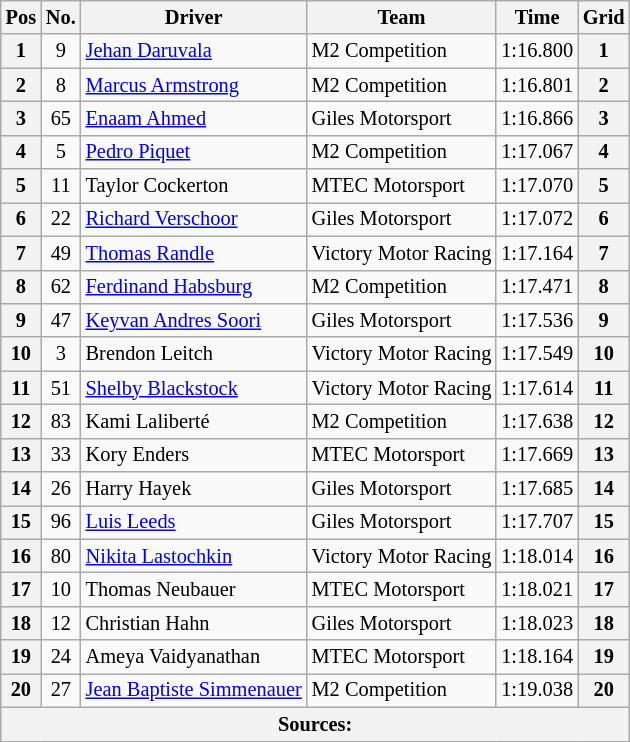<table class="wikitable" style="font-size: 85%">
<tr>
<th>Pos</th>
<th>No.</th>
<th>Driver</th>
<th>Team</th>
<th>Time</th>
<th>Grid</th>
</tr>
<tr>
<th>1</th>
<td style="text-align:center;">9</td>
<td> <a href='#'>Jehan Daruvala</a></td>
<td>M2 Competition</td>
<td>1:16.800</td>
<th>1</th>
</tr>
<tr>
<th>2</th>
<td style="text-align:center;">8</td>
<td> <a href='#'>Marcus Armstrong</a></td>
<td>M2 Competition</td>
<td>1:16.801</td>
<th>2</th>
</tr>
<tr>
<th>3</th>
<td style="text-align:center;">65</td>
<td> <a href='#'>Enaam Ahmed</a></td>
<td>Giles Motorsport</td>
<td>1:16.866</td>
<th>3</th>
</tr>
<tr>
<th>4</th>
<td style="text-align:center;">5</td>
<td> <a href='#'>Pedro Piquet</a></td>
<td>M2 Competition</td>
<td>1:17.067</td>
<th>4</th>
</tr>
<tr>
<th>5</th>
<td style="text-align:center;">11</td>
<td> Taylor Cockerton</td>
<td>MTEC Motorsport</td>
<td>1:17.070</td>
<th>5</th>
</tr>
<tr>
<th>6</th>
<td style="text-align:center;">22</td>
<td> <a href='#'>Richard Verschoor</a></td>
<td>Giles Motorsport</td>
<td>1:17.072</td>
<th>6</th>
</tr>
<tr>
<th>7</th>
<td style="text-align:center;">49</td>
<td> <a href='#'>Thomas Randle</a></td>
<td>Victory Motor Racing</td>
<td>1:17.164</td>
<th>7</th>
</tr>
<tr>
<th>8</th>
<td style="text-align:center;">62</td>
<td> <a href='#'>Ferdinand Habsburg</a></td>
<td>M2 Competition</td>
<td>1:17.471</td>
<th>8</th>
</tr>
<tr>
<th>9</th>
<td style="text-align:center;">47</td>
<td> <a href='#'>Keyvan Andres Soori</a></td>
<td>Giles Motorsport</td>
<td>1:17.536</td>
<th>9</th>
</tr>
<tr>
<th>10</th>
<td style="text-align:center;">3</td>
<td> Brendon Leitch</td>
<td>Victory Motor Racing</td>
<td>1:17.549</td>
<th>10</th>
</tr>
<tr>
<th>11</th>
<td style="text-align:center;">51</td>
<td> <a href='#'>Shelby Blackstock</a></td>
<td>Victory Motor Racing</td>
<td>1:17.614</td>
<th>11</th>
</tr>
<tr>
<th>12</th>
<td style="text-align:center;">83</td>
<td> Kami Laliberté</td>
<td>M2 Competition</td>
<td>1:17.638</td>
<th>12</th>
</tr>
<tr>
<th>13</th>
<td style="text-align:center;">33</td>
<td> Kory Enders</td>
<td>MTEC Motorsport</td>
<td>1:17.669</td>
<th>13</th>
</tr>
<tr>
<th>14</th>
<td style="text-align:center;">26</td>
<td> Harry Hayek</td>
<td>Giles Motorsport</td>
<td>1:17.685</td>
<th>14</th>
</tr>
<tr>
<th>15</th>
<td style="text-align:center;">96</td>
<td> <a href='#'>Luis Leeds</a></td>
<td>Giles Motorsport</td>
<td>1:17.707</td>
<th>15</th>
</tr>
<tr>
<th>16</th>
<td style="text-align:center;">80</td>
<td> <a href='#'>Nikita Lastochkin</a></td>
<td>Victory Motor Racing</td>
<td>1:18.014</td>
<th>16</th>
</tr>
<tr>
<th>17</th>
<td style="text-align:center;">10</td>
<td> Thomas Neubauer</td>
<td>MTEC Motorsport</td>
<td>1:18.021</td>
<th>17</th>
</tr>
<tr>
<th>18</th>
<td style="text-align:center;">12</td>
<td> Christian Hahn</td>
<td>Giles Motorsport</td>
<td>1:18.023</td>
<th>18</th>
</tr>
<tr>
<th>19</th>
<td style="text-align:center;">24</td>
<td> Ameya Vaidyanathan</td>
<td>MTEC Motorsport</td>
<td>1:18.164</td>
<th>19</th>
</tr>
<tr>
<th>20</th>
<td style="text-align:center;">27</td>
<td> <a href='#'>Jean Baptiste Simmenauer</a></td>
<td>M2 Competition</td>
<td>1:19.038</td>
<th>20</th>
</tr>
<tr>
<th colspan="6">Sources:</th>
</tr>
</table>
